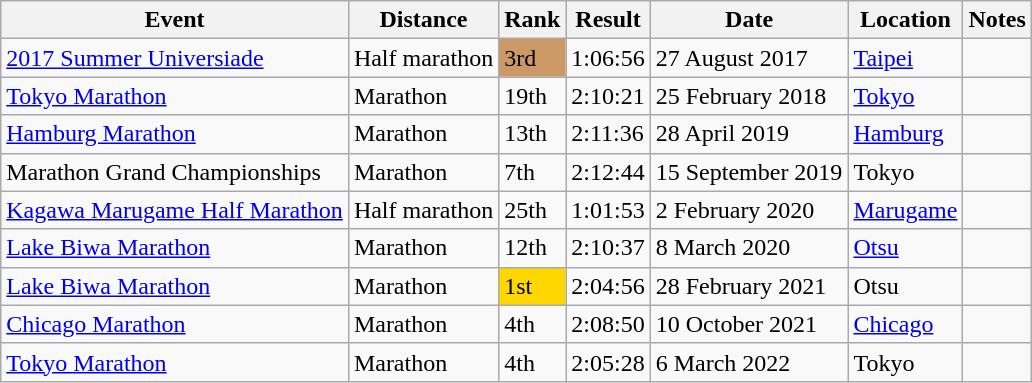<table class="wikitable sortable">
<tr>
<th>Event</th>
<th>Distance</th>
<th>Rank</th>
<th>Result</th>
<th>Date</th>
<th>Location</th>
<th>Notes</th>
</tr>
<tr>
<td><a href='#'> 2017 Summer Universiade</a></td>
<td>Half marathon</td>
<td bgcolor=CC9966>3rd</td>
<td>1:06:56</td>
<td>27 August 2017</td>
<td><a href='#'>Taipei</a></td>
<td></td>
</tr>
<tr>
<td><a href='#'>Tokyo Marathon</a></td>
<td>Marathon</td>
<td>19th</td>
<td>2:10:21</td>
<td>25 February 2018</td>
<td><a href='#'>Tokyo</a></td>
<td></td>
</tr>
<tr>
<td><a href='#'>Hamburg Marathon</a></td>
<td>Marathon</td>
<td>13th</td>
<td>2:11:36</td>
<td>28 April 2019</td>
<td><a href='#'>Hamburg</a></td>
<td></td>
</tr>
<tr>
<td>Marathon Grand Championships</td>
<td>Marathon</td>
<td>7th</td>
<td>2:12:44</td>
<td>15 September 2019</td>
<td>Tokyo</td>
<td></td>
</tr>
<tr>
<td><a href='#'>Kagawa Marugame Half Marathon</a></td>
<td>Half marathon</td>
<td>25th</td>
<td>1:01:53</td>
<td>2 February 2020</td>
<td><a href='#'>Marugame</a></td>
<td></td>
</tr>
<tr>
<td><a href='#'>Lake Biwa Marathon</a></td>
<td>Marathon</td>
<td>12th</td>
<td>2:10:37</td>
<td>8 March 2020</td>
<td><a href='#'>Otsu</a></td>
<td></td>
</tr>
<tr>
<td><a href='#'>Lake Biwa Marathon</a></td>
<td>Marathon</td>
<td bgcolor=gold>1st</td>
<td>2:04:56</td>
<td>28 February 2021</td>
<td>Otsu</td>
<td><strong></strong></td>
</tr>
<tr>
<td><a href='#'>Chicago Marathon</a></td>
<td>Marathon</td>
<td>4th</td>
<td>2:08:50</td>
<td>10 October 2021</td>
<td><a href='#'>Chicago</a></td>
<td></td>
</tr>
<tr>
<td><a href='#'>Tokyo Marathon</a></td>
<td>Marathon</td>
<td>4th</td>
<td>2:05:28</td>
<td>6 March 2022</td>
<td>Tokyo</td>
<td></td>
</tr>
</table>
